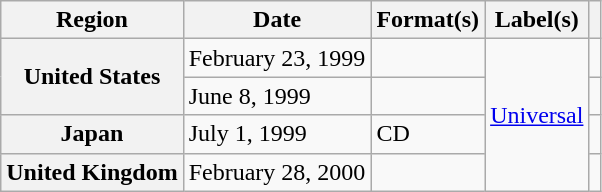<table class="wikitable plainrowheaders">
<tr>
<th scope="col">Region</th>
<th scope="col">Date</th>
<th scope="col">Format(s)</th>
<th scope="col">Label(s)</th>
<th scope="col"></th>
</tr>
<tr>
<th scope="row" rowspan="2">United States</th>
<td>February 23, 1999</td>
<td></td>
<td rowspan="4"><a href='#'>Universal</a></td>
<td></td>
</tr>
<tr>
<td>June 8, 1999</td>
<td></td>
<td></td>
</tr>
<tr>
<th scope="row">Japan</th>
<td>July 1, 1999</td>
<td>CD</td>
<td></td>
</tr>
<tr>
<th scope="row">United Kingdom</th>
<td>February 28, 2000</td>
<td></td>
<td></td>
</tr>
</table>
